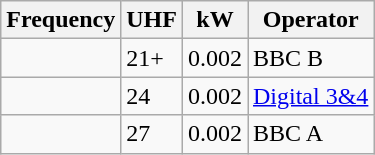<table class="wikitable sortable">
<tr>
<th>Frequency</th>
<th>UHF</th>
<th>kW</th>
<th>Operator</th>
</tr>
<tr>
<td></td>
<td>21+</td>
<td>0.002</td>
<td>BBC B</td>
</tr>
<tr>
<td></td>
<td>24</td>
<td>0.002</td>
<td><a href='#'>Digital 3&4</a></td>
</tr>
<tr>
<td></td>
<td>27</td>
<td>0.002</td>
<td>BBC A</td>
</tr>
</table>
